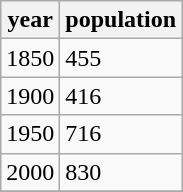<table class="wikitable">
<tr>
<th>year</th>
<th>population</th>
</tr>
<tr>
<td>1850</td>
<td>455</td>
</tr>
<tr>
<td>1900</td>
<td>416</td>
</tr>
<tr>
<td>1950</td>
<td>716</td>
</tr>
<tr>
<td>2000</td>
<td>830</td>
</tr>
<tr>
</tr>
</table>
